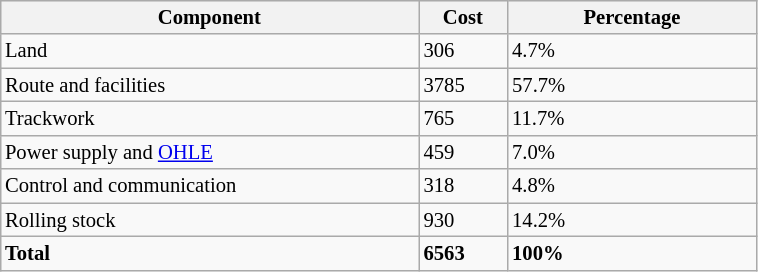<table class="wikitable floatleft " border= "1" style= "width:40%; font-size: 86%; float:left; margin-left:2em; margin-right:2em; margin-bottom:2em">
<tr>
<th scope="col">Component</th>
<th scope="col">Cost<br></th>
<th scope="col" style= "width: 33%;">Percentage</th>
</tr>
<tr>
<td>Land</td>
<td>306</td>
<td>4.7%</td>
</tr>
<tr>
<td>Route and facilities</td>
<td>3785</td>
<td>57.7%</td>
</tr>
<tr>
<td>Trackwork</td>
<td>765</td>
<td>11.7%</td>
</tr>
<tr>
<td>Power supply and <a href='#'>OHLE</a></td>
<td>459</td>
<td>7.0%</td>
</tr>
<tr>
<td>Control and communication</td>
<td>318</td>
<td>4.8%</td>
</tr>
<tr>
<td>Rolling stock</td>
<td>930</td>
<td>14.2%</td>
</tr>
<tr>
<td><strong>Total</strong></td>
<td><strong>6563</strong></td>
<td><strong>100%</strong></td>
</tr>
</table>
